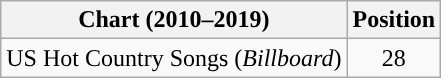<table class="wikitable">
<tr>
<th>Chart (2010–2019)</th>
<th>Position</th>
</tr>
<tr>
<td>US Hot Country Songs (<em>Billboard</em>)</td>
<td style="text-align:center;">28</td>
</tr>
</table>
